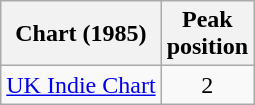<table class="wikitable sortable">
<tr>
<th scope="col">Chart (1985)</th>
<th scope="col">Peak<br>position</th>
</tr>
<tr>
<td><a href='#'>UK Indie Chart</a></td>
<td style="text-align:center;">2</td>
</tr>
</table>
